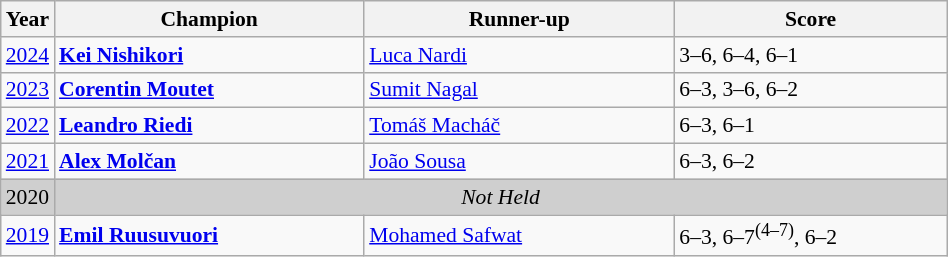<table class="wikitable" style="font-size:90%">
<tr>
<th>Year</th>
<th width="200">Champion</th>
<th width="200">Runner-up</th>
<th width="175">Score</th>
</tr>
<tr>
<td><a href='#'>2024</a></td>
<td> <strong><a href='#'>Kei Nishikori</a></strong></td>
<td> <a href='#'>Luca Nardi</a></td>
<td>3–6, 6–4, 6–1</td>
</tr>
<tr>
<td><a href='#'>2023</a></td>
<td> <strong><a href='#'>Corentin Moutet</a></strong></td>
<td> <a href='#'>Sumit Nagal</a></td>
<td>6–3, 3–6, 6–2</td>
</tr>
<tr>
<td><a href='#'>2022</a></td>
<td> <strong><a href='#'>Leandro Riedi</a></strong></td>
<td> <a href='#'>Tomáš Macháč</a></td>
<td>6–3, 6–1</td>
</tr>
<tr>
<td><a href='#'>2021</a></td>
<td> <strong><a href='#'>Alex Molčan</a></strong></td>
<td> <a href='#'>João Sousa</a></td>
<td>6–3, 6–2</td>
</tr>
<tr>
<td style="background:#cfcfcf">2020</td>
<td colspan=3 align=center style="background:#cfcfcf"><em>Not Held</em></td>
</tr>
<tr>
<td><a href='#'>2019</a></td>
<td> <strong><a href='#'>Emil Ruusuvuori</a></strong></td>
<td> <a href='#'>Mohamed Safwat</a></td>
<td>6–3, 6–7<sup>(4–7)</sup>, 6–2</td>
</tr>
</table>
